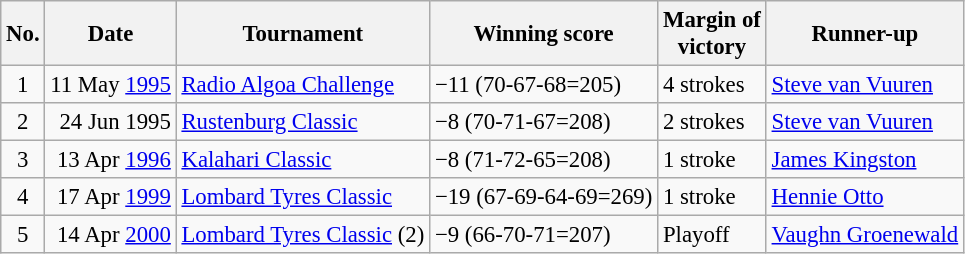<table class="wikitable" style="font-size:95%;">
<tr>
<th>No.</th>
<th>Date</th>
<th>Tournament</th>
<th>Winning score</th>
<th>Margin of<br>victory</th>
<th>Runner-up</th>
</tr>
<tr>
<td align=center>1</td>
<td align=right>11 May <a href='#'>1995</a></td>
<td><a href='#'>Radio Algoa Challenge</a></td>
<td>−11 (70-67-68=205)</td>
<td>4 strokes</td>
<td> <a href='#'>Steve van Vuuren</a></td>
</tr>
<tr>
<td align=center>2</td>
<td align=right>24 Jun 1995</td>
<td><a href='#'>Rustenburg Classic</a></td>
<td>−8 (70-71-67=208)</td>
<td>2 strokes</td>
<td> <a href='#'>Steve van Vuuren</a></td>
</tr>
<tr>
<td align=center>3</td>
<td align=right>13 Apr <a href='#'>1996</a></td>
<td><a href='#'>Kalahari Classic</a></td>
<td>−8 (71-72-65=208)</td>
<td>1 stroke</td>
<td> <a href='#'>James Kingston</a></td>
</tr>
<tr>
<td align=center>4</td>
<td align=right>17 Apr <a href='#'>1999</a></td>
<td><a href='#'>Lombard Tyres Classic</a></td>
<td>−19 (67-69-64-69=269)</td>
<td>1 stroke</td>
<td> <a href='#'>Hennie Otto</a></td>
</tr>
<tr>
<td align=center>5</td>
<td align=right>14 Apr <a href='#'>2000</a></td>
<td><a href='#'>Lombard Tyres Classic</a> (2)</td>
<td>−9 (66-70-71=207)</td>
<td>Playoff</td>
<td> <a href='#'>Vaughn Groenewald</a></td>
</tr>
</table>
